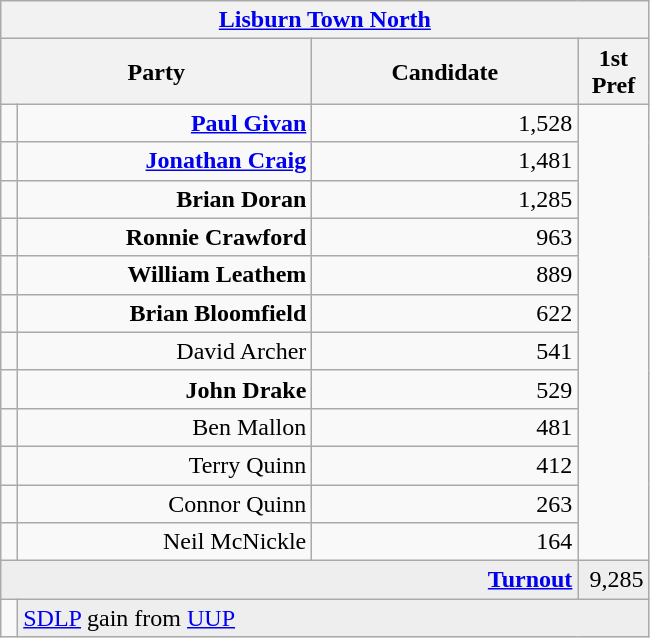<table class="wikitable">
<tr>
<th colspan="4" align="center"><a href='#'>Lisburn Town North</a></th>
</tr>
<tr>
<th colspan="2" align="center" width=200>Party</th>
<th width=170>Candidate</th>
<th width=40>1st Pref</th>
</tr>
<tr>
<td></td>
<td align="right"><strong><a href='#'>Paul Givan</a></strong></td>
<td align="right">1,528</td>
</tr>
<tr>
<td></td>
<td align="right"><strong><a href='#'>Jonathan Craig</a></strong></td>
<td align="right">1,481</td>
</tr>
<tr>
<td></td>
<td align="right"><strong>Brian Doran</strong></td>
<td align="right">1,285</td>
</tr>
<tr>
<td></td>
<td align="right"><strong>Ronnie Crawford</strong></td>
<td align="right">963</td>
</tr>
<tr>
<td></td>
<td align="right"><strong>William Leathem</strong></td>
<td align="right">889</td>
</tr>
<tr>
<td></td>
<td align="right"><strong>Brian Bloomfield</strong></td>
<td align="right">622</td>
</tr>
<tr>
<td></td>
<td align="right">David Archer</td>
<td align="right">541</td>
</tr>
<tr>
<td></td>
<td align="right"><strong>John Drake</strong></td>
<td align="right">529</td>
</tr>
<tr>
<td></td>
<td align="right">Ben Mallon</td>
<td align="right">481</td>
</tr>
<tr>
<td></td>
<td align="right">Terry Quinn</td>
<td align="right">412</td>
</tr>
<tr>
<td></td>
<td align="right">Connor Quinn</td>
<td align="right">263</td>
</tr>
<tr>
<td></td>
<td align="right">Neil McNickle</td>
<td align="right">164</td>
</tr>
<tr bgcolor="EEEEEE">
<td colspan=3 align="right"><strong><a href='#'>Turnout</a></strong></td>
<td align="right">9,285</td>
</tr>
<tr>
<td bgcolor=></td>
<td colspan=3 bgcolor="EEEEEE"><a href='#'>SDLP</a> gain from <a href='#'>UUP</a></td>
</tr>
</table>
